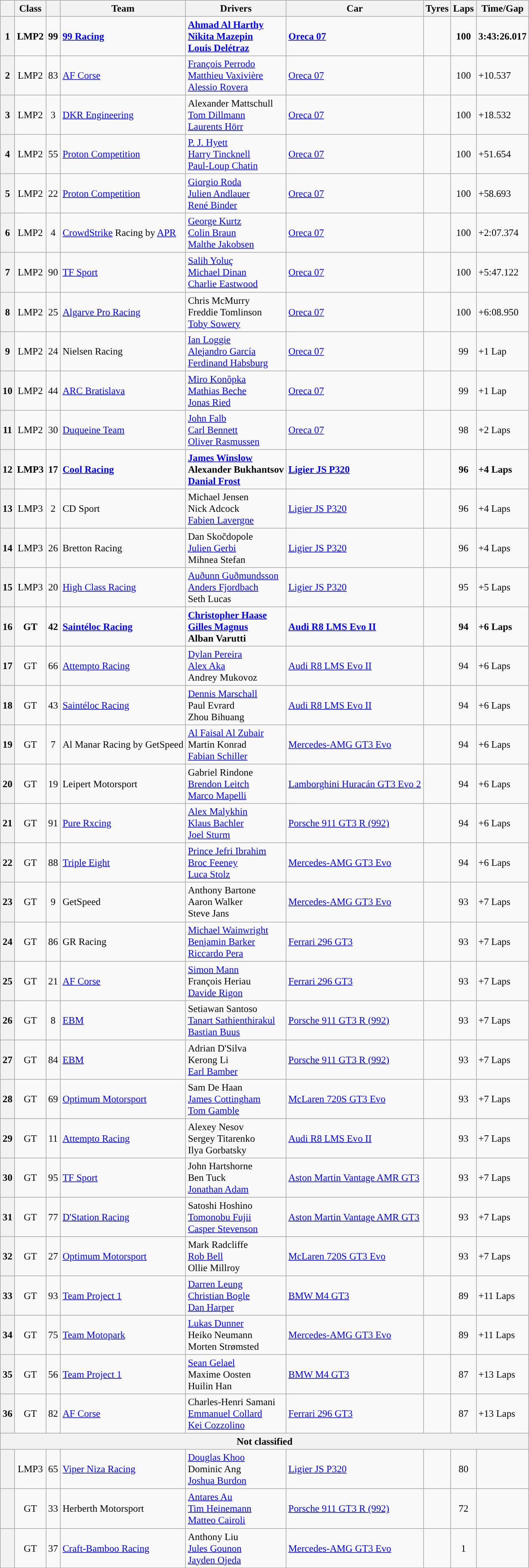<table class="wikitable" style="font-size:95%;">
<tr>
<th></th>
<th>Class</th>
<th></th>
<th>Team</th>
<th>Drivers</th>
<th>Car</th>
<th>Tyres</th>
<th>Laps</th>
<th>Time/Gap</th>
</tr>
<tr style="font-weight: bold;">
<th>1</th>
<td align="center">LMP2</td>
<td align="center">99</td>
<td> <a href='#'>99 Racing</a></td>
<td> <a href='#'>Ahmad Al Harthy</a><br> <a href='#'>Nikita Mazepin</a><br> <a href='#'>Louis Delétraz</a></td>
<td><a href='#'>Oreca 07</a></td>
<td align="center"></td>
<td align="center">100</td>
<td align="center">3:43:26.017</td>
</tr>
<tr>
<th>2</th>
<td align="center">LMP2</td>
<td align="center">83</td>
<td> <a href='#'>AF Corse</a></td>
<td> <a href='#'>François Perrodo</a><br> <a href='#'>Matthieu Vaxivière</a><br> <a href='#'>Alessio Rovera</a></td>
<td><a href='#'>Oreca 07</a></td>
<td align="center"></td>
<td align="center">100</td>
<td>+10.537</td>
</tr>
<tr>
<th>3</th>
<td align="center">LMP2</td>
<td align="center">3</td>
<td> <a href='#'>DKR Engineering</a></td>
<td> Alexander Mattschull<br> <a href='#'>Tom Dillmann</a><br> <a href='#'>Laurents Hörr</a></td>
<td><a href='#'>Oreca 07</a></td>
<td align="center"></td>
<td align="center">100</td>
<td>+18.532</td>
</tr>
<tr>
<th>4</th>
<td align="center">LMP2</td>
<td align="center">55</td>
<td> <a href='#'>Proton Competition</a></td>
<td> <a href='#'>P. J. Hyett</a><br> <a href='#'>Harry Tincknell</a><br> <a href='#'>Paul-Loup Chatin</a></td>
<td><a href='#'>Oreca 07</a></td>
<td align="center"></td>
<td align="center">100</td>
<td>+51.654</td>
</tr>
<tr>
<th>5</th>
<td align="center">LMP2</td>
<td align="center">22</td>
<td> <a href='#'>Proton Competition</a></td>
<td> <a href='#'>Giorgio Roda</a><br> <a href='#'>Julien Andlauer</a><br> <a href='#'>René Binder</a></td>
<td><a href='#'>Oreca 07</a></td>
<td align="center"></td>
<td align="center">100</td>
<td>+58.693</td>
</tr>
<tr>
<th>6</th>
<td align="center">LMP2</td>
<td align="center">4</td>
<td> <a href='#'>CrowdStrike</a> Racing by <a href='#'>APR</a></td>
<td> <a href='#'>George Kurtz</a><br> <a href='#'>Colin Braun</a><br> <a href='#'>Malthe Jakobsen</a></td>
<td><a href='#'>Oreca 07</a></td>
<td align="center"></td>
<td align="center">100</td>
<td>+2:07.374</td>
</tr>
<tr>
<th>7</th>
<td align="center">LMP2</td>
<td align="center">90</td>
<td> <a href='#'>TF Sport</a></td>
<td> <a href='#'>Salih Yoluç</a><br> <a href='#'>Michael Dinan</a><br> <a href='#'>Charlie Eastwood</a></td>
<td><a href='#'>Oreca 07</a></td>
<td align="center"></td>
<td align="center">100</td>
<td>+5:47.122</td>
</tr>
<tr>
<th>8</th>
<td align="center">LMP2</td>
<td align="center">25</td>
<td> <a href='#'>Algarve Pro Racing</a></td>
<td> Chris McMurry<br> Freddie Tomlinson<br> <a href='#'>Toby Sowery</a></td>
<td><a href='#'>Oreca 07</a></td>
<td align="center"></td>
<td align="center">100</td>
<td>+6:08.950</td>
</tr>
<tr>
<th>9</th>
<td align="center">LMP2</td>
<td align="center">24</td>
<td> Nielsen Racing</td>
<td> <a href='#'>Ian Loggie</a><br> <a href='#'>Alejandro García</a><br> <a href='#'>Ferdinand Habsburg</a></td>
<td><a href='#'>Oreca 07</a></td>
<td align="center"></td>
<td align="center">99</td>
<td>+1 Lap</td>
</tr>
<tr>
<th>10</th>
<td align="center">LMP2</td>
<td align="center">44</td>
<td> <a href='#'>ARC Bratislava</a></td>
<td> <a href='#'>Miro Konôpka</a><br> <a href='#'>Mathias Beche</a><br> <a href='#'>Jonas Ried</a></td>
<td><a href='#'>Oreca 07</a></td>
<td align="center"></td>
<td align="center">99</td>
<td>+1 Lap</td>
</tr>
<tr>
<th>11</th>
<td align="center">LMP2</td>
<td align="center">30</td>
<td> <a href='#'>Duqueine Team</a></td>
<td> <a href='#'>John Falb</a><br> <a href='#'>Carl Bennett</a><br> <a href='#'>Oliver Rasmussen</a></td>
<td><a href='#'>Oreca 07</a></td>
<td align="center"></td>
<td align="center">98</td>
<td>+2 Laps</td>
</tr>
<tr style="font-weight: bold;">
<th>12</th>
<td align="center">LMP3</td>
<td align="center">17</td>
<td> <a href='#'>Cool Racing</a></td>
<td> <a href='#'>James Winslow</a><br> Alexander Bukhantsov<br> <a href='#'>Danial Frost</a></td>
<td><a href='#'>Ligier JS P320</a></td>
<td align="center"></td>
<td align="center">96</td>
<td>+4 Laps</td>
</tr>
<tr>
<th>13</th>
<td align="center">LMP3</td>
<td align="center">2</td>
<td> CD Sport</td>
<td> Michael Jensen<br> Nick Adcock<br> <a href='#'>Fabien Lavergne</a></td>
<td><a href='#'>Ligier JS P320</a></td>
<td align="center"></td>
<td align="center">96</td>
<td>+4 Laps</td>
</tr>
<tr>
<th>14</th>
<td align="center">LMP3</td>
<td align="center">26</td>
<td> Bretton Racing</td>
<td> Dan Skočdopole<br> <a href='#'>Julien Gerbi</a><br> Mihnea Stefan</td>
<td><a href='#'>Ligier JS P320</a></td>
<td align="center"></td>
<td align="center">96</td>
<td>+4 Laps</td>
</tr>
<tr>
<th>15</th>
<td align="center">LMP3</td>
<td align="center">20</td>
<td> <a href='#'>High Class Racing</a></td>
<td> <a href='#'>Auðunn Guðmundsson</a><br> <a href='#'>Anders Fjordbach</a><br> Seth Lucas</td>
<td><a href='#'>Ligier JS P320</a></td>
<td align="center"></td>
<td align="center">95</td>
<td>+5 Laps</td>
</tr>
<tr style="font-weight: bold;">
<th>16</th>
<td align="center">GT</td>
<td align="center">42</td>
<td> <a href='#'>Saintéloc Racing</a></td>
<td> <a href='#'>Christopher Haase</a><br> <a href='#'>Gilles Magnus</a><br> Alban Varutti</td>
<td><a href='#'>Audi R8 LMS Evo II</a></td>
<td align="center"></td>
<td align="center">94</td>
<td>+6 Laps</td>
</tr>
<tr>
<th>17</th>
<td align="center">GT</td>
<td align="center">66</td>
<td> <a href='#'>Attempto Racing</a></td>
<td> <a href='#'>Dylan Pereira</a><br> <a href='#'>Alex Aka</a><br> Andrey Mukovoz</td>
<td><a href='#'>Audi R8 LMS Evo II</a></td>
<td align="center"></td>
<td align="center">94</td>
<td>+6 Laps</td>
</tr>
<tr>
<th>18</th>
<td align="center">GT</td>
<td align="center">43</td>
<td> <a href='#'>Saintéloc Racing</a></td>
<td> <a href='#'>Dennis Marschall</a><br> Paul Evrard<br> Zhou Bihuang</td>
<td><a href='#'>Audi R8 LMS Evo II</a></td>
<td align="center"></td>
<td align="center">94</td>
<td>+6 Laps</td>
</tr>
<tr>
<th>19</th>
<td align="center">GT</td>
<td align="center">7</td>
<td> Al Manar Racing by GetSpeed</td>
<td> <a href='#'>Al Faisal Al Zubair</a><br> Martin Konrad<br> <a href='#'>Fabian Schiller</a></td>
<td><a href='#'>Mercedes-AMG GT3 Evo</a></td>
<td align="center"></td>
<td align="center">94</td>
<td>+6 Laps</td>
</tr>
<tr>
<th>20</th>
<td align="center">GT</td>
<td align="center">19</td>
<td> Leipert Motorsport</td>
<td> Gabriel Rindone<br> <a href='#'>Brendon Leitch</a><br> <a href='#'>Marco Mapelli</a></td>
<td><a href='#'>Lamborghini Huracán GT3 Evo 2</a></td>
<td align="center"></td>
<td align="center">94</td>
<td>+6 Laps</td>
</tr>
<tr>
<th>21</th>
<td align="center">GT</td>
<td align="center">91</td>
<td> <a href='#'>Pure Rxcing</a></td>
<td> <a href='#'>Alex Malykhin</a><br> <a href='#'>Klaus Bachler</a><br> <a href='#'>Joel Sturm</a></td>
<td><a href='#'>Porsche 911 GT3 R (992)</a></td>
<td align="center"></td>
<td align="center">94</td>
<td>+6 Laps</td>
</tr>
<tr>
<th>22</th>
<td align="center">GT</td>
<td align="center">88</td>
<td> <a href='#'>Triple Eight</a></td>
<td> <a href='#'>Prince Jefri Ibrahim</a><br> <a href='#'>Broc Feeney</a><br> <a href='#'>Luca Stolz</a></td>
<td><a href='#'>Mercedes-AMG GT3 Evo</a></td>
<td align="center"></td>
<td align="center">94</td>
<td>+6 Laps</td>
</tr>
<tr>
<th>23</th>
<td align="center">GT</td>
<td align="center">9</td>
<td> GetSpeed</td>
<td> Anthony Bartone<br> Aaron Walker<br> Steve Jans</td>
<td><a href='#'>Mercedes-AMG GT3 Evo</a></td>
<td align="center"></td>
<td align="center">93</td>
<td>+7 Laps</td>
</tr>
<tr>
<th>24</th>
<td align="center">GT</td>
<td align="center">86</td>
<td> GR Racing</td>
<td> <a href='#'>Michael Wainwright</a><br> <a href='#'>Benjamin Barker</a><br> <a href='#'>Riccardo Pera</a></td>
<td><a href='#'>Ferrari 296 GT3</a></td>
<td align="center"></td>
<td align="center">93</td>
<td>+7 Laps</td>
</tr>
<tr>
<th>25</th>
<td align="center">GT</td>
<td align="center">21</td>
<td> <a href='#'>AF Corse</a></td>
<td> <a href='#'>Simon Mann</a><br> François Heriau<br> <a href='#'>Davide Rigon</a></td>
<td><a href='#'>Ferrari 296 GT3</a></td>
<td align="center"></td>
<td align="center">93</td>
<td>+7 Laps</td>
</tr>
<tr>
<th>26</th>
<td align="center">GT</td>
<td align="center">8</td>
<td> <a href='#'>EBM</a></td>
<td> Setiawan Santoso<br> <a href='#'>Tanart Sathienthirakul</a><br> <a href='#'>Bastian Buus</a></td>
<td><a href='#'>Porsche 911 GT3 R (992)</a></td>
<td align="center"></td>
<td align="center">93</td>
<td>+7 Laps</td>
</tr>
<tr>
<th>27</th>
<td align="center">GT</td>
<td align="center">84</td>
<td> <a href='#'>EBM</a></td>
<td> Adrian D'Silva<br> Kerong Li<br> <a href='#'>Earl Bamber</a></td>
<td><a href='#'>Porsche 911 GT3 R (992)</a></td>
<td align="center"></td>
<td align="center">93</td>
<td>+7 Laps</td>
</tr>
<tr>
<th>28</th>
<td align="center">GT</td>
<td align="center">69</td>
<td> <a href='#'>Optimum Motorsport</a></td>
<td> Sam De Haan<br> <a href='#'>James Cottingham</a><br> <a href='#'>Tom Gamble</a></td>
<td><a href='#'>McLaren 720S GT3 Evo</a></td>
<td align="center"></td>
<td align="center">93</td>
<td>+7 Laps</td>
</tr>
<tr>
<th>29</th>
<td align="center">GT</td>
<td align="center">11</td>
<td> <a href='#'>Attempto Racing</a></td>
<td> Alexey Nesov<br> Sergey Titarenko<br> Ilya Gorbatsky</td>
<td><a href='#'>Audi R8 LMS Evo II</a></td>
<td align="center"></td>
<td align="center">93</td>
<td>+7 Laps</td>
</tr>
<tr>
<th>30</th>
<td align="center">GT</td>
<td align="center">95</td>
<td> <a href='#'>TF Sport</a></td>
<td> John Hartshorne<br> Ben Tuck<br> <a href='#'>Jonathan Adam</a></td>
<td><a href='#'>Aston Martin Vantage AMR GT3</a></td>
<td align="center"></td>
<td align="center">93</td>
<td>+7 Laps</td>
</tr>
<tr>
<th>31</th>
<td align="center">GT</td>
<td align="center">77</td>
<td> <a href='#'>D'Station Racing</a></td>
<td> Satoshi Hoshino<br> <a href='#'>Tomonobu Fujii</a><br> <a href='#'>Casper Stevenson</a></td>
<td><a href='#'>Aston Martin Vantage AMR GT3</a></td>
<td align="center"></td>
<td align="center">93</td>
<td>+7 Laps</td>
</tr>
<tr>
<th>32</th>
<td align="center">GT</td>
<td align="center">27</td>
<td> <a href='#'>Optimum Motorsport</a></td>
<td> Mark Radcliffe<br> <a href='#'>Rob Bell</a><br> Ollie Millroy</td>
<td><a href='#'>McLaren 720S GT3 Evo</a></td>
<td align="center"></td>
<td align="center">93</td>
<td>+7 Laps</td>
</tr>
<tr>
<th>33</th>
<td align="center">GT</td>
<td align="center">93</td>
<td> <a href='#'>Team Project 1</a></td>
<td> <a href='#'>Darren Leung</a><br> <a href='#'>Christian Bogle</a><br> <a href='#'>Dan Harper</a></td>
<td><a href='#'>BMW M4 GT3</a></td>
<td align="center"></td>
<td align="center">89</td>
<td>+11 Laps</td>
</tr>
<tr>
<th>34</th>
<td align="center">GT</td>
<td align="center">75</td>
<td> <a href='#'>Team Motopark</a></td>
<td> <a href='#'>Lukas Dunner</a><br> Heiko Neumann<br> Morten Strømsted</td>
<td><a href='#'>Mercedes-AMG GT3 Evo</a></td>
<td align="center"></td>
<td align="center">89</td>
<td>+11 Laps</td>
</tr>
<tr>
<th>35</th>
<td align="center">GT</td>
<td align="center">56</td>
<td> <a href='#'>Team Project 1</a></td>
<td> <a href='#'>Sean Gelael</a><br> Maxime Oosten<br> Huilin Han</td>
<td><a href='#'>BMW M4 GT3</a></td>
<td align="center"></td>
<td align="center">87</td>
<td>+13 Laps</td>
</tr>
<tr>
<th>36</th>
<td align="center">GT</td>
<td align="center">82</td>
<td> <a href='#'>AF Corse</a></td>
<td> Charles-Henri Samani<br> <a href='#'>Emmanuel Collard</a><br> <a href='#'>Kei Cozzolino</a></td>
<td><a href='#'>Ferrari 296 GT3</a></td>
<td align="center"></td>
<td align="center">87</td>
<td>+13 Laps</td>
</tr>
<tr>
<th colspan="9">Not classified</th>
</tr>
<tr>
<th></th>
<td align="center">LMP3</td>
<td align="center">65</td>
<td> <a href='#'>Viper Niza Racing</a></td>
<td> <a href='#'>Douglas Khoo</a><br> Dominic Ang<br> <a href='#'>Joshua Burdon</a></td>
<td><a href='#'>Ligier JS P320</a></td>
<td align="center"></td>
<td align="center">80</td>
<td></td>
</tr>
<tr>
<th></th>
<td align="center">GT</td>
<td align="center">33</td>
<td> Herberth Motorsport</td>
<td> <a href='#'>Antares Au</a><br> <a href='#'>Tim Heinemann</a><br> <a href='#'>Matteo Cairoli</a></td>
<td><a href='#'>Porsche 911 GT3 R (992)</a></td>
<td align="center"></td>
<td align="center">72</td>
<td></td>
</tr>
<tr>
<th></th>
<td align="center">GT</td>
<td align="center">37</td>
<td> <a href='#'>Craft-Bamboo Racing</a></td>
<td> Anthony Liu<br> <a href='#'>Jules Gounon</a><br> <a href='#'>Jayden Ojeda</a></td>
<td><a href='#'>Mercedes-AMG GT3 Evo</a></td>
<td align="center"></td>
<td align="center">1</td>
<td></td>
</tr>
</table>
